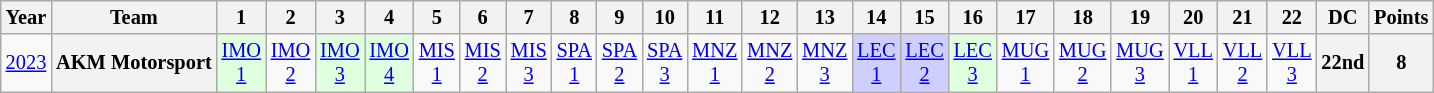<table class="wikitable" style="text-align:center; font-size:85%">
<tr>
<th>Year</th>
<th>Team</th>
<th>1</th>
<th>2</th>
<th>3</th>
<th>4</th>
<th>5</th>
<th>6</th>
<th>7</th>
<th>8</th>
<th>9</th>
<th>10</th>
<th>11</th>
<th>12</th>
<th>13</th>
<th>14</th>
<th>15</th>
<th>16</th>
<th>17</th>
<th>18</th>
<th>19</th>
<th>20</th>
<th>21</th>
<th>22</th>
<th>DC</th>
<th>Points</th>
</tr>
<tr>
<td><a href='#'>2023</a></td>
<th nowrap>AKM Motorsport</th>
<td style="background:#DFFFDF;"><a href='#'>IMO<br>1</a><br></td>
<td><a href='#'>IMO<br>2</a></td>
<td style="background:#DFFFDF;"><a href='#'>IMO<br>3</a><br></td>
<td style="background:#DFFFDF;"><a href='#'>IMO<br>4</a><br></td>
<td><a href='#'>MIS<br>1</a></td>
<td><a href='#'>MIS<br>2</a></td>
<td><a href='#'>MIS<br>3</a></td>
<td><a href='#'>SPA<br>1</a></td>
<td><a href='#'>SPA<br>2</a></td>
<td><a href='#'>SPA<br>3</a></td>
<td><a href='#'>MNZ<br>1</a></td>
<td><a href='#'>MNZ<br>2</a></td>
<td><a href='#'>MNZ<br>3</a></td>
<td style="background:#CFCFFF;"><a href='#'>LEC<br>1</a><br></td>
<td style="background:#CFCFFF;"><a href='#'>LEC<br>2</a><br></td>
<td style="background:#DFFFDF;"><a href='#'>LEC<br>3</a><br></td>
<td><a href='#'>MUG<br>1</a></td>
<td><a href='#'>MUG<br>2</a></td>
<td><a href='#'>MUG<br>3</a></td>
<td><a href='#'>VLL<br>1</a></td>
<td><a href='#'>VLL<br>2</a></td>
<td><a href='#'>VLL<br>3</a></td>
<th>22nd</th>
<th>8</th>
</tr>
</table>
